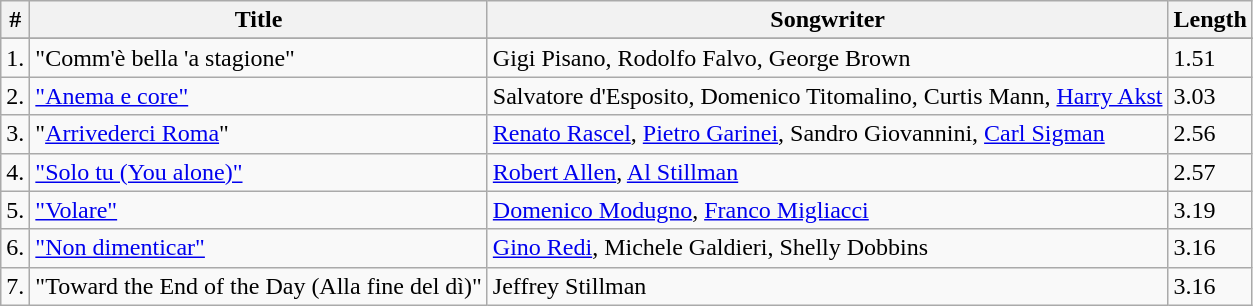<table class="wikitable">
<tr>
<th>#</th>
<th>Title</th>
<th>Songwriter</th>
<th>Length</th>
</tr>
<tr bgcolor="#ebf5ff">
</tr>
<tr>
<td>1.</td>
<td>"Comm'è bella 'a stagione"</td>
<td>Gigi Pisano, Rodolfo Falvo, George Brown</td>
<td>1.51</td>
</tr>
<tr>
<td>2.</td>
<td><a href='#'>"Anema e core"</a></td>
<td>Salvatore d'Esposito, Domenico Titomalino, Curtis Mann, <a href='#'>Harry Akst</a></td>
<td>3.03</td>
</tr>
<tr>
<td>3.</td>
<td>"<a href='#'>Arrivederci Roma</a>"</td>
<td><a href='#'>Renato Rascel</a>, <a href='#'>Pietro Garinei</a>, Sandro Giovannini, <a href='#'>Carl Sigman</a></td>
<td>2.56</td>
</tr>
<tr>
<td>4.</td>
<td><a href='#'>"Solo tu (You alone)"</a></td>
<td><a href='#'>Robert Allen</a>, <a href='#'>Al Stillman</a></td>
<td>2.57</td>
</tr>
<tr>
<td>5.</td>
<td><a href='#'>"Volare"</a></td>
<td><a href='#'>Domenico Modugno</a>, <a href='#'>Franco Migliacci</a></td>
<td>3.19</td>
</tr>
<tr>
<td>6.</td>
<td><a href='#'>"Non dimenticar"</a></td>
<td><a href='#'>Gino Redi</a>, Michele Galdieri, Shelly Dobbins</td>
<td>3.16</td>
</tr>
<tr>
<td>7.</td>
<td>"Toward the End of the Day (Alla fine del dì)"</td>
<td>Jeffrey Stillman</td>
<td>3.16</td>
</tr>
</table>
